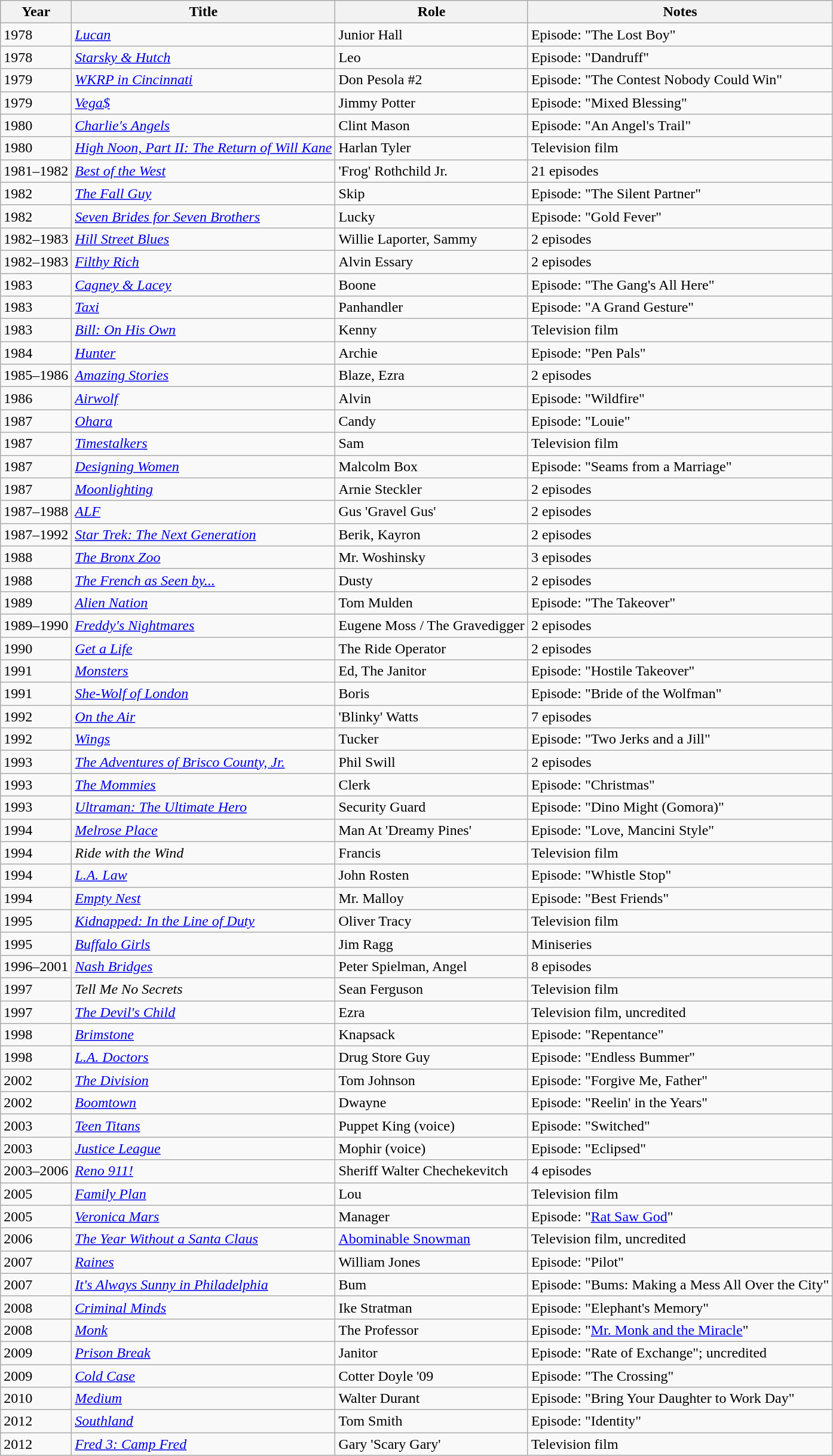<table class="wikitable sortable">
<tr>
<th>Year</th>
<th>Title</th>
<th>Role</th>
<th class="unsortable">Notes</th>
</tr>
<tr>
<td>1978</td>
<td><em><a href='#'>Lucan</a></em></td>
<td>Junior Hall</td>
<td>Episode: "The Lost Boy"</td>
</tr>
<tr>
<td>1978</td>
<td><em><a href='#'>Starsky & Hutch</a></em></td>
<td>Leo</td>
<td>Episode: "Dandruff"</td>
</tr>
<tr>
<td>1979</td>
<td><em><a href='#'>WKRP in Cincinnati</a></em></td>
<td>Don Pesola #2</td>
<td>Episode: "The Contest Nobody Could Win"</td>
</tr>
<tr>
<td>1979</td>
<td><em><a href='#'>Vega$</a></em></td>
<td>Jimmy Potter</td>
<td>Episode: "Mixed Blessing"</td>
</tr>
<tr>
<td>1980</td>
<td><em><a href='#'>Charlie's Angels</a></em></td>
<td>Clint Mason</td>
<td>Episode: "An Angel's Trail"</td>
</tr>
<tr>
<td>1980</td>
<td><em><a href='#'>High Noon, Part II: The Return of Will Kane</a></em></td>
<td>Harlan Tyler</td>
<td>Television film</td>
</tr>
<tr>
<td>1981–1982</td>
<td><em><a href='#'>Best of the West</a></em></td>
<td>'Frog' Rothchild Jr.</td>
<td>21 episodes</td>
</tr>
<tr>
<td>1982</td>
<td><em><a href='#'>The Fall Guy</a></em></td>
<td>Skip</td>
<td>Episode: "The Silent Partner"</td>
</tr>
<tr>
<td>1982</td>
<td><em><a href='#'>Seven Brides for Seven Brothers</a></em></td>
<td>Lucky</td>
<td>Episode: "Gold Fever"</td>
</tr>
<tr>
<td>1982–1983</td>
<td><em><a href='#'>Hill Street Blues</a></em></td>
<td>Willie Laporter, Sammy</td>
<td>2 episodes</td>
</tr>
<tr>
<td>1982–1983</td>
<td><em><a href='#'>Filthy Rich</a></em></td>
<td>Alvin Essary</td>
<td>2 episodes</td>
</tr>
<tr>
<td>1983</td>
<td><em><a href='#'>Cagney & Lacey</a></em></td>
<td>Boone</td>
<td>Episode: "The Gang's All Here"</td>
</tr>
<tr>
<td>1983</td>
<td><em><a href='#'>Taxi</a></em></td>
<td>Panhandler</td>
<td>Episode: "A Grand Gesture"</td>
</tr>
<tr>
<td>1983</td>
<td><em><a href='#'>Bill: On His Own</a></em></td>
<td>Kenny</td>
<td>Television film</td>
</tr>
<tr>
<td>1984</td>
<td><em><a href='#'>Hunter</a></em></td>
<td>Archie</td>
<td>Episode: "Pen Pals"</td>
</tr>
<tr>
<td>1985–1986</td>
<td><em><a href='#'>Amazing Stories</a></em></td>
<td>Blaze, Ezra</td>
<td>2 episodes</td>
</tr>
<tr>
<td>1986</td>
<td><em><a href='#'>Airwolf</a></em></td>
<td>Alvin</td>
<td>Episode: "Wildfire"</td>
</tr>
<tr>
<td>1987</td>
<td><em><a href='#'>Ohara</a></em></td>
<td>Candy</td>
<td>Episode: "Louie"</td>
</tr>
<tr>
<td>1987</td>
<td><em><a href='#'>Timestalkers</a></em></td>
<td>Sam</td>
<td>Television film</td>
</tr>
<tr>
<td>1987</td>
<td><em><a href='#'>Designing Women</a></em></td>
<td>Malcolm Box</td>
<td>Episode: "Seams from a Marriage"</td>
</tr>
<tr>
<td>1987</td>
<td><em><a href='#'>Moonlighting</a></em></td>
<td>Arnie Steckler</td>
<td>2 episodes</td>
</tr>
<tr>
<td>1987–1988</td>
<td><em><a href='#'>ALF</a></em></td>
<td>Gus 'Gravel Gus'</td>
<td>2 episodes</td>
</tr>
<tr>
<td>1987–1992</td>
<td><em><a href='#'>Star Trek: The Next Generation</a></em></td>
<td>Berik, Kayron</td>
<td>2 episodes</td>
</tr>
<tr>
<td>1988</td>
<td><em><a href='#'>The Bronx Zoo</a></em></td>
<td>Mr. Woshinsky</td>
<td>3 episodes</td>
</tr>
<tr>
<td>1988</td>
<td><em><a href='#'>The French as Seen by...</a></em></td>
<td>Dusty</td>
<td>2 episodes</td>
</tr>
<tr>
<td>1989</td>
<td><em><a href='#'>Alien Nation</a></em></td>
<td>Tom Mulden</td>
<td>Episode: "The Takeover"</td>
</tr>
<tr>
<td>1989–1990</td>
<td><em><a href='#'>Freddy's Nightmares</a></em></td>
<td>Eugene Moss / The Gravedigger</td>
<td>2 episodes</td>
</tr>
<tr>
<td>1990</td>
<td><em><a href='#'>Get a Life</a></em></td>
<td>The Ride Operator</td>
<td>2 episodes</td>
</tr>
<tr>
<td>1991</td>
<td><em><a href='#'>Monsters</a></em></td>
<td>Ed, The Janitor</td>
<td>Episode: "Hostile Takeover"</td>
</tr>
<tr>
<td>1991</td>
<td><em><a href='#'>She-Wolf of London</a></em></td>
<td>Boris</td>
<td>Episode: "Bride of the Wolfman"</td>
</tr>
<tr>
<td>1992</td>
<td><em><a href='#'>On the Air</a></em></td>
<td>'Blinky' Watts</td>
<td>7 episodes</td>
</tr>
<tr>
<td>1992</td>
<td><em><a href='#'>Wings</a></em></td>
<td>Tucker</td>
<td>Episode: "Two Jerks and a Jill"</td>
</tr>
<tr>
<td>1993</td>
<td><em><a href='#'>The Adventures of Brisco County, Jr.</a></em></td>
<td>Phil Swill</td>
<td>2 episodes</td>
</tr>
<tr>
<td>1993</td>
<td><em><a href='#'>The Mommies</a></em></td>
<td>Clerk</td>
<td>Episode: "Christmas"</td>
</tr>
<tr>
<td>1993</td>
<td><em><a href='#'>Ultraman: The Ultimate Hero</a></em></td>
<td>Security Guard</td>
<td>Episode: "Dino Might (Gomora)"</td>
</tr>
<tr>
<td>1994</td>
<td><em><a href='#'>Melrose Place</a></em></td>
<td>Man At 'Dreamy Pines'</td>
<td>Episode: "Love, Mancini Style"</td>
</tr>
<tr>
<td>1994</td>
<td><em>Ride with the Wind</em></td>
<td>Francis</td>
<td>Television film</td>
</tr>
<tr>
<td>1994</td>
<td><em><a href='#'>L.A. Law</a></em></td>
<td>John Rosten</td>
<td>Episode: "Whistle Stop"</td>
</tr>
<tr>
<td>1994</td>
<td><em><a href='#'>Empty Nest</a></em></td>
<td>Mr. Malloy</td>
<td>Episode: "Best Friends"</td>
</tr>
<tr>
<td>1995</td>
<td><em><a href='#'>Kidnapped: In the Line of Duty</a></em></td>
<td>Oliver Tracy</td>
<td>Television film</td>
</tr>
<tr>
<td>1995</td>
<td><em><a href='#'>Buffalo Girls</a></em></td>
<td>Jim Ragg</td>
<td>Miniseries</td>
</tr>
<tr>
<td>1996–2001</td>
<td><em><a href='#'>Nash Bridges</a></em></td>
<td>Peter Spielman, Angel</td>
<td>8 episodes</td>
</tr>
<tr>
<td>1997</td>
<td><em>Tell Me No Secrets</em></td>
<td>Sean Ferguson</td>
<td>Television film</td>
</tr>
<tr>
<td>1997</td>
<td><em><a href='#'>The Devil's Child</a></em></td>
<td>Ezra</td>
<td>Television film, uncredited</td>
</tr>
<tr>
<td>1998</td>
<td><em><a href='#'>Brimstone</a></em></td>
<td>Knapsack</td>
<td>Episode: "Repentance"</td>
</tr>
<tr>
<td>1998</td>
<td><em><a href='#'>L.A. Doctors</a></em></td>
<td>Drug Store Guy</td>
<td>Episode: "Endless Bummer"</td>
</tr>
<tr>
<td>2002</td>
<td><em><a href='#'>The Division</a></em></td>
<td>Tom Johnson</td>
<td>Episode: "Forgive Me, Father"</td>
</tr>
<tr>
<td>2002</td>
<td><em><a href='#'>Boomtown</a></em></td>
<td>Dwayne</td>
<td>Episode: "Reelin' in the Years"</td>
</tr>
<tr>
<td>2003</td>
<td><em><a href='#'>Teen Titans</a></em></td>
<td>Puppet King (voice)</td>
<td>Episode: "Switched"</td>
</tr>
<tr>
<td>2003</td>
<td><em><a href='#'>Justice League</a></em></td>
<td>Mophir (voice)</td>
<td>Episode: "Eclipsed"</td>
</tr>
<tr>
<td>2003–2006</td>
<td><em><a href='#'>Reno 911!</a></em></td>
<td>Sheriff Walter Chechekevitch</td>
<td>4 episodes</td>
</tr>
<tr>
<td>2005</td>
<td><em><a href='#'>Family Plan</a></em></td>
<td>Lou</td>
<td>Television film</td>
</tr>
<tr>
<td>2005</td>
<td><em><a href='#'>Veronica Mars</a></em></td>
<td>Manager</td>
<td>Episode: "<a href='#'>Rat Saw God</a>"</td>
</tr>
<tr>
<td>2006</td>
<td><em><a href='#'>The Year Without a Santa Claus</a></em></td>
<td><a href='#'>Abominable Snowman</a></td>
<td>Television film, uncredited</td>
</tr>
<tr>
<td>2007</td>
<td><em><a href='#'>Raines</a></em></td>
<td>William Jones</td>
<td>Episode: "Pilot"</td>
</tr>
<tr>
<td>2007</td>
<td><em><a href='#'>It's Always Sunny in Philadelphia</a></em></td>
<td>Bum</td>
<td>Episode: "Bums: Making a Mess All Over the City"</td>
</tr>
<tr>
<td>2008</td>
<td><em><a href='#'>Criminal Minds</a></em></td>
<td>Ike Stratman</td>
<td>Episode: "Elephant's Memory"</td>
</tr>
<tr>
<td>2008</td>
<td><em><a href='#'>Monk</a></em></td>
<td>The Professor</td>
<td>Episode: "<a href='#'>Mr. Monk and the Miracle</a>"</td>
</tr>
<tr>
<td>2009</td>
<td><em><a href='#'>Prison Break</a></em></td>
<td>Janitor</td>
<td>Episode: "Rate of Exchange"; uncredited</td>
</tr>
<tr>
<td>2009</td>
<td><em><a href='#'>Cold Case</a></em></td>
<td>Cotter Doyle '09</td>
<td>Episode: "The Crossing"</td>
</tr>
<tr>
<td>2010</td>
<td><em><a href='#'>Medium</a></em></td>
<td>Walter Durant</td>
<td>Episode: "Bring Your Daughter to Work Day"</td>
</tr>
<tr>
<td>2012</td>
<td><em><a href='#'>Southland</a></em></td>
<td>Tom Smith</td>
<td>Episode: "Identity"</td>
</tr>
<tr>
<td>2012</td>
<td><em><a href='#'>Fred 3: Camp Fred</a></em></td>
<td>Gary 'Scary Gary'</td>
<td>Television film</td>
</tr>
</table>
